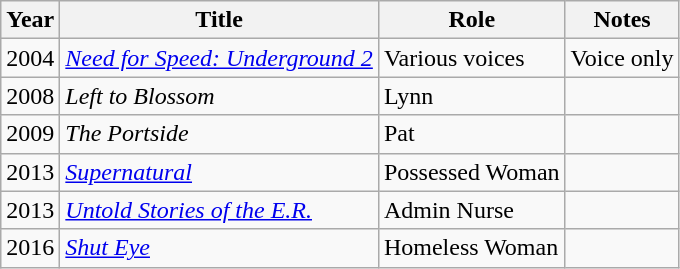<table class="wikitable sortable">
<tr>
<th>Year</th>
<th>Title</th>
<th>Role</th>
<th>Notes</th>
</tr>
<tr>
<td>2004</td>
<td><em><a href='#'>Need for Speed: Underground 2</a></em></td>
<td>Various voices</td>
<td>Voice only</td>
</tr>
<tr>
<td>2008</td>
<td><em>Left to Blossom</em></td>
<td>Lynn</td>
<td></td>
</tr>
<tr>
<td>2009</td>
<td><em>The Portside</em></td>
<td>Pat</td>
<td></td>
</tr>
<tr>
<td>2013</td>
<td><em><a href='#'>Supernatural</a></em></td>
<td>Possessed Woman</td>
<td></td>
</tr>
<tr>
<td>2013</td>
<td><em><a href='#'>Untold Stories of the E.R.</a></em></td>
<td>Admin Nurse</td>
<td></td>
</tr>
<tr>
<td>2016</td>
<td><em><a href='#'>Shut Eye</a></em></td>
<td>Homeless Woman</td>
<td></td>
</tr>
</table>
